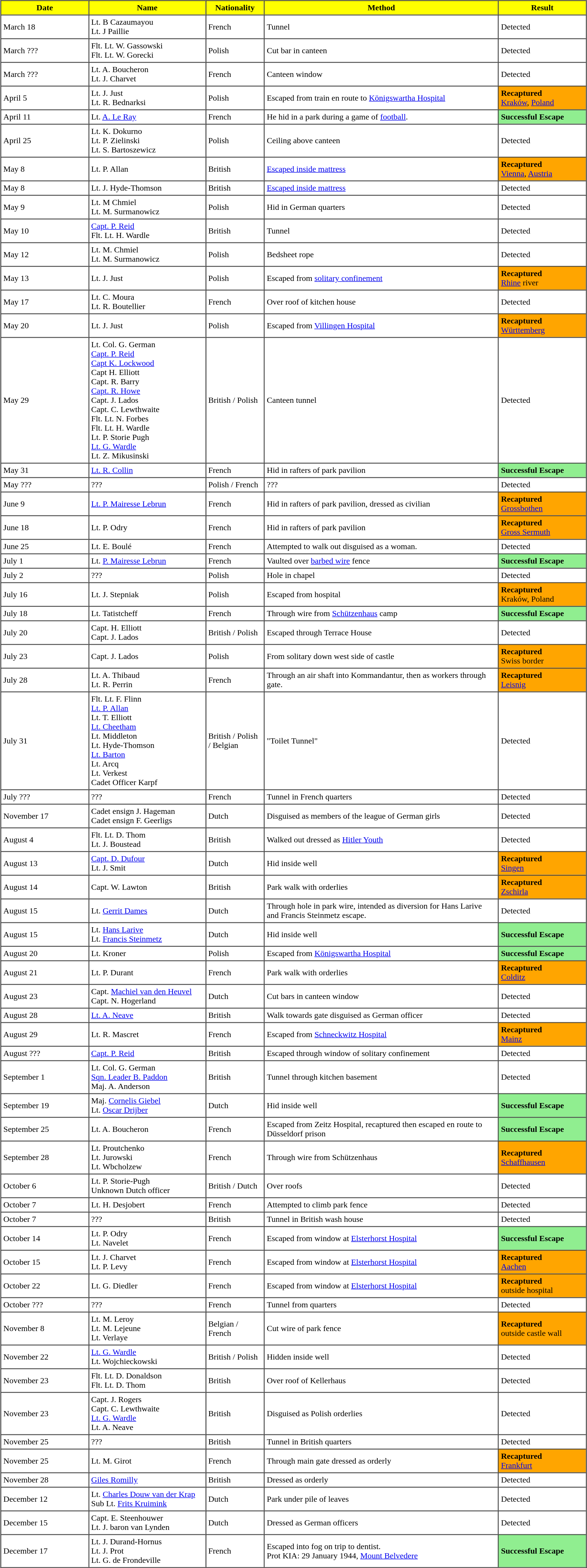<table border="1" cellspacing="0" cellpadding="4" align="center" width="90%">
<tr style="background-color:yellow; color:black">
<th>Date</th>
<th>Name</th>
<th>Nationality</th>
<th>Method</th>
<th>Result</th>
</tr>
<tr>
<td width="15%">March 18</td>
<td width="20%">Lt. B Cazaumayou<br>Lt. J Paillie</td>
<td width="10%">French</td>
<td width="40%">Tunnel</td>
<td width="15%">Detected</td>
</tr>
<tr>
<td>March ???</td>
<td>Flt. Lt. W. Gassowski<br>Flt. Lt. W. Gorecki</td>
<td>Polish</td>
<td>Cut bar in canteen</td>
<td>Detected</td>
</tr>
<tr>
<td>March ???</td>
<td>Lt. A. Boucheron<br>Lt. J. Charvet</td>
<td>French</td>
<td>Canteen window</td>
<td>Detected</td>
</tr>
<tr>
<td>April 5</td>
<td>Lt. J. Just<br>Lt. R. Bednarksi</td>
<td>Polish</td>
<td>Escaped from train en route to <a href='#'>Königswartha Hospital</a></td>
<td style="background-color:orange"><strong>Recaptured</strong><br> <a href='#'>Kraków</a>, <a href='#'>Poland</a></td>
</tr>
<tr>
<td>April 11</td>
<td>Lt. <a href='#'>A. Le Ray</a></td>
<td>French</td>
<td>He hid in a park during a game of <a href='#'>football</a>.</td>
<td style="background-color:lightgreen"><strong>Successful Escape</strong></td>
</tr>
<tr>
<td>April 25</td>
<td>Lt. K. Dokurno<br>Lt. P. Zielinski<br>Lt. S. Bartoszewicz</td>
<td>Polish</td>
<td>Ceiling above canteen</td>
<td>Detected</td>
</tr>
<tr>
<td>May 8</td>
<td>Lt. P. Allan</td>
<td>British</td>
<td><a href='#'>Escaped inside mattress</a></td>
<td style="background-color:orange"><strong>Recaptured</strong><br> <a href='#'>Vienna</a>, <a href='#'>Austria</a></td>
</tr>
<tr>
<td>May 8</td>
<td>Lt. J. Hyde-Thomson</td>
<td>British</td>
<td><a href='#'>Escaped inside mattress</a></td>
<td>Detected</td>
</tr>
<tr>
<td>May 9</td>
<td>Lt. M Chmiel<br>Lt. M. Surmanowicz</td>
<td>Polish</td>
<td>Hid in German quarters</td>
<td>Detected</td>
</tr>
<tr>
<td>May 10</td>
<td><a href='#'>Capt. P. Reid</a><br>Flt. Lt. H. Wardle</td>
<td>British</td>
<td>Tunnel</td>
<td>Detected</td>
</tr>
<tr>
<td>May 12</td>
<td>Lt. M. Chmiel<br>Lt. M. Surmanowicz</td>
<td>Polish</td>
<td>Bedsheet rope</td>
<td>Detected</td>
</tr>
<tr>
<td>May 13</td>
<td>Lt. J. Just</td>
<td>Polish</td>
<td>Escaped from <a href='#'>solitary confinement</a></td>
<td style="background-color:orange"><strong>Recaptured</strong><br> <a href='#'>Rhine</a> river</td>
</tr>
<tr>
<td>May 17</td>
<td>Lt. C. Moura<br>Lt. R. Boutellier</td>
<td>French</td>
<td>Over roof of kitchen house</td>
<td>Detected</td>
</tr>
<tr>
<td>May 20</td>
<td>Lt. J. Just</td>
<td>Polish</td>
<td>Escaped from <a href='#'>Villingen Hospital</a></td>
<td style="background-color:orange"><strong>Recaptured</strong><br> <a href='#'>Württemberg</a></td>
</tr>
<tr>
<td>May 29</td>
<td>Lt. Col. G. German<br><a href='#'>Capt. P. Reid</a><br><a href='#'>Capt K. Lockwood</a><br>Capt H. Elliott<br>Capt. R. Barry<br><a href='#'>Capt. R. Howe</a><br>Capt. J. Lados<br>Capt. C. Lewthwaite<br>Flt. Lt. N. Forbes<br>Flt. Lt. H. Wardle<br>Lt. P. Storie Pugh<br> <a href='#'>Lt. G. Wardle</a> <br>Lt. Z. Mikusinski</td>
<td>British / Polish</td>
<td>Canteen tunnel</td>
<td>Detected</td>
</tr>
<tr>
<td>May 31</td>
<td><a href='#'>Lt. R. Collin</a></td>
<td>French</td>
<td>Hid in rafters of park pavilion</td>
<td style="background-color:lightgreen"><strong>Successful Escape</strong></td>
</tr>
<tr>
<td>May ???</td>
<td>???</td>
<td>Polish / French</td>
<td>???</td>
<td>Detected</td>
</tr>
<tr>
<td>June 9</td>
<td><a href='#'>Lt. P. Mairesse Lebrun</a></td>
<td>French</td>
<td>Hid in rafters of park pavilion, dressed as civilian</td>
<td style="background-color:orange"><strong>Recaptured</strong><br> <a href='#'>Grossbothen</a></td>
</tr>
<tr>
<td>June 18</td>
<td>Lt. P. Odry</td>
<td>French</td>
<td>Hid in rafters of park pavilion</td>
<td style="background-color:orange"><strong>Recaptured</strong><br> <a href='#'>Gross Sermuth</a></td>
</tr>
<tr>
<td>June 25</td>
<td>Lt. E. Boulé</td>
<td>French</td>
<td>Attempted to walk out disguised as a woman.</td>
<td>Detected</td>
</tr>
<tr>
<td>July 1</td>
<td>Lt. <a href='#'>P. Mairesse Lebrun</a></td>
<td>French</td>
<td>Vaulted over <a href='#'>barbed wire</a> fence</td>
<td style="background-color:lightgreen"><strong>Successful Escape</strong></td>
</tr>
<tr>
<td>July 2</td>
<td>???</td>
<td>Polish</td>
<td>Hole in chapel</td>
<td>Detected</td>
</tr>
<tr>
<td>July 16</td>
<td>Lt. J. Stepniak</td>
<td>Polish</td>
<td>Escaped from hospital</td>
<td style="background-color:orange"><strong>Recaptured</strong><br> Kraków, Poland</td>
</tr>
<tr>
<td>July 18</td>
<td>Lt. Tatistcheff</td>
<td>French</td>
<td>Through wire from <a href='#'>Schützenhaus</a> camp</td>
<td style="background-color:lightgreen"><strong>Successful Escape</strong></td>
</tr>
<tr>
<td>July 20</td>
<td>Capt. H. Elliott<br>Capt. J. Lados</td>
<td>British / Polish</td>
<td>Escaped through Terrace House</td>
<td>Detected</td>
</tr>
<tr>
<td>July 23</td>
<td>Capt. J. Lados</td>
<td>Polish</td>
<td>From solitary down west side of castle</td>
<td style="background-color:orange"><strong>Recaptured</strong><br> Swiss border</td>
</tr>
<tr>
<td>July 28</td>
<td>Lt. A. Thibaud<br>Lt. R. Perrin</td>
<td>French</td>
<td>Through an air shaft into Kommandantur, then as workers through gate.</td>
<td style="background-color:orange"><strong>Recaptured</strong><br> <a href='#'>Leisnig</a></td>
</tr>
<tr>
<td>July 31</td>
<td>Flt. Lt. F. Flinn<br><a href='#'>Lt. P. Allan</a> <br>Lt. T. Elliott<br> <a href='#'>Lt. Cheetham</a> <br>Lt. Middleton<br>Lt. Hyde-Thomson<br><a href='#'>Lt. Barton</a> <br>Lt. Arcq<br>Lt. Verkest<br>Cadet Officer Karpf</td>
<td>British / Polish / Belgian</td>
<td>"Toilet Tunnel"</td>
<td>Detected</td>
</tr>
<tr>
<td>July ???</td>
<td>???</td>
<td>French</td>
<td>Tunnel in French quarters</td>
<td>Detected</td>
</tr>
<tr>
<td>November 17</td>
<td>Cadet ensign J. Hageman<br>Cadet ensign F. Geerligs</td>
<td>Dutch</td>
<td>Disguised as members of the league of German girls</td>
<td>Detected</td>
</tr>
<tr>
<td>August 4</td>
<td>Flt. Lt. D. Thom<br>Lt. J. Boustead</td>
<td>British</td>
<td>Walked out dressed as <a href='#'>Hitler Youth</a></td>
<td>Detected</td>
</tr>
<tr>
<td>August 13</td>
<td><a href='#'>Capt. D. Dufour</a>  <br>Lt. J. Smit</td>
<td>Dutch</td>
<td>Hid inside well</td>
<td style="background-color:orange"><strong>Recaptured</strong><br> <a href='#'>Singen</a></td>
</tr>
<tr>
<td>August 14</td>
<td>Capt. W. Lawton</td>
<td>British</td>
<td>Park walk with orderlies</td>
<td style="background-color:orange"><strong>Recaptured</strong><br> <a href='#'>Zschirla</a></td>
</tr>
<tr>
<td>August 15</td>
<td>Lt. <a href='#'>Gerrit Dames</a></td>
<td>Dutch</td>
<td>Through hole in park wire, intended as diversion for Hans Larive and Francis Steinmetz escape.</td>
<td>Detected</td>
</tr>
<tr>
<td>August 15</td>
<td>Lt. <a href='#'>Hans Larive</a><br>Lt. <a href='#'>Francis Steinmetz</a></td>
<td>Dutch</td>
<td>Hid inside well</td>
<td style="background-color:lightgreen"><strong>Successful Escape</strong></td>
</tr>
<tr>
<td>August 20</td>
<td>Lt. Kroner</td>
<td>Polish</td>
<td>Escaped from <a href='#'>Königswartha Hospital</a></td>
<td style="background-color:lightgreen"><strong>Successful Escape</strong></td>
</tr>
<tr>
<td>August 21</td>
<td>Lt. P. Durant</td>
<td>French</td>
<td>Park walk with orderlies</td>
<td style="background-color:orange"><strong>Recaptured</strong><br> <a href='#'>Colditz</a></td>
</tr>
<tr>
<td>August 23</td>
<td>Capt. <a href='#'>Machiel van den Heuvel</a> <br> Capt. N. Hogerland</td>
<td>Dutch</td>
<td>Cut bars in canteen window</td>
<td>Detected</td>
</tr>
<tr>
<td>August 28</td>
<td><a href='#'>Lt. A. Neave</a></td>
<td>British</td>
<td>Walk towards gate disguised as German officer</td>
<td>Detected</td>
</tr>
<tr>
<td>August 29</td>
<td>Lt. R. Mascret</td>
<td>French</td>
<td>Escaped from <a href='#'>Schneckwitz Hospital</a></td>
<td style="background-color:orange"><strong>Recaptured</strong><br> <a href='#'>Mainz</a></td>
</tr>
<tr>
<td>August ???</td>
<td><a href='#'>Capt. P. Reid</a></td>
<td>British</td>
<td>Escaped through window of solitary confinement</td>
<td>Detected</td>
</tr>
<tr>
<td>September 1</td>
<td>Lt. Col. G. German<br><a href='#'>Sqn. Leader B. Paddon</a><br>Maj. A. Anderson</td>
<td>British</td>
<td>Tunnel through kitchen basement</td>
<td>Detected</td>
</tr>
<tr>
<td>September 19</td>
<td>Maj. <a href='#'>Cornelis Giebel</a><br>Lt. <a href='#'>Oscar Drijber</a></td>
<td>Dutch</td>
<td>Hid inside well</td>
<td style="background-color:lightgreen"><strong>Successful Escape</strong></td>
</tr>
<tr>
<td>September 25</td>
<td>Lt. A. Boucheron</td>
<td>French</td>
<td>Escaped from Zeitz Hospital, recaptured then escaped en route to Düsseldorf prison</td>
<td style="background-color:lightgreen"><strong>Successful Escape</strong></td>
</tr>
<tr>
<td>September 28</td>
<td>Lt. Proutchenko<br>Lt. Jurowski<br>Lt. Wbcholzew</td>
<td>French</td>
<td>Through wire from Schützenhaus</td>
<td style="background-color:orange"><strong>Recaptured</strong><br> <a href='#'>Schaffhausen</a></td>
</tr>
<tr>
<td>October 6</td>
<td>Lt. P. Storie-Pugh<br>Unknown Dutch officer</td>
<td>British / Dutch</td>
<td>Over roofs</td>
<td>Detected</td>
</tr>
<tr>
<td>October 7</td>
<td>Lt. H. Desjobert</td>
<td>French</td>
<td>Attempted to climb park fence</td>
<td>Detected</td>
</tr>
<tr>
<td>October 7</td>
<td>???</td>
<td>British</td>
<td>Tunnel in British wash house</td>
<td>Detected</td>
</tr>
<tr>
<td>October 14</td>
<td>Lt. P. Odry<br>Lt. Navelet</td>
<td>French</td>
<td>Escaped from window at <a href='#'>Elsterhorst Hospital</a></td>
<td style="background-color:lightgreen"><strong>Successful Escape</strong></td>
</tr>
<tr>
<td>October 15</td>
<td>Lt. J. Charvet<br>Lt. P. Levy</td>
<td>French</td>
<td>Escaped from window at <a href='#'>Elsterhorst Hospital</a></td>
<td style="background-color:orange"><strong>Recaptured</strong><br> <a href='#'>Aachen</a></td>
</tr>
<tr>
<td>October 22</td>
<td>Lt. G. Diedler</td>
<td>French</td>
<td>Escaped from window at <a href='#'>Elsterhorst Hospital</a></td>
<td style="background-color:orange"><strong>Recaptured</strong><br> outside hospital</td>
</tr>
<tr>
<td>October ???</td>
<td>???</td>
<td>French</td>
<td>Tunnel from quarters</td>
<td>Detected</td>
</tr>
<tr>
<td>November 8</td>
<td>Lt. M. Leroy<br>Lt. M. Lejeune<br>Lt. Verlaye</td>
<td>Belgian / French</td>
<td>Cut wire of park fence</td>
<td style="background-color:orange"><strong>Recaptured</strong><br> outside castle wall</td>
</tr>
<tr>
<td>November 22</td>
<td><a href='#'>Lt. G. Wardle</a> <br>Lt. Wojchieckowski</td>
<td>British / Polish</td>
<td>Hidden inside well</td>
<td>Detected</td>
</tr>
<tr>
<td>November 23</td>
<td>Flt. Lt. D. Donaldson<br>Flt. Lt. D. Thom</td>
<td>British</td>
<td>Over roof of Kellerhaus</td>
<td>Detected</td>
</tr>
<tr>
<td>November 23</td>
<td>Capt. J. Rogers<br>Capt. C. Lewthwaite<br> <a href='#'>Lt. G. Wardle</a> <br>Lt. A. Neave</td>
<td>British</td>
<td>Disguised as Polish orderlies</td>
<td>Detected</td>
</tr>
<tr>
<td>November 25</td>
<td>???</td>
<td>British</td>
<td>Tunnel in British quarters</td>
<td>Detected</td>
</tr>
<tr>
<td>November 25</td>
<td>Lt. M. Girot</td>
<td>French</td>
<td>Through main gate dressed as orderly</td>
<td style="background-color:orange"><strong>Recaptured</strong><br> <a href='#'>Frankfurt</a></td>
</tr>
<tr>
<td>November 28</td>
<td><a href='#'>Giles Romilly</a></td>
<td>British</td>
<td>Dressed as orderly</td>
<td>Detected</td>
</tr>
<tr>
<td>December 12</td>
<td>Lt. <a href='#'>Charles Douw van der Krap</a><br>Sub Lt. <a href='#'>Frits Kruimink</a></td>
<td>Dutch</td>
<td>Park under pile of leaves</td>
<td>Detected</td>
</tr>
<tr>
<td>December 15</td>
<td>Capt. E. Steenhouwer<br>Lt. J. baron van Lynden</td>
<td>Dutch</td>
<td>Dressed as German officers</td>
<td>Detected</td>
</tr>
<tr>
<td>December 17</td>
<td>Lt. J. Durand-Hornus<br>Lt. J. Prot<br>Lt. G. de Frondeville</td>
<td>French</td>
<td>Escaped into fog on trip to dentist.<br>Prot KIA: 29 January 1944, <a href='#'>Mount Belvedere</a></td>
<td style="background-color:lightgreen"><strong>Successful Escape</strong></td>
</tr>
<tr>
</tr>
</table>
